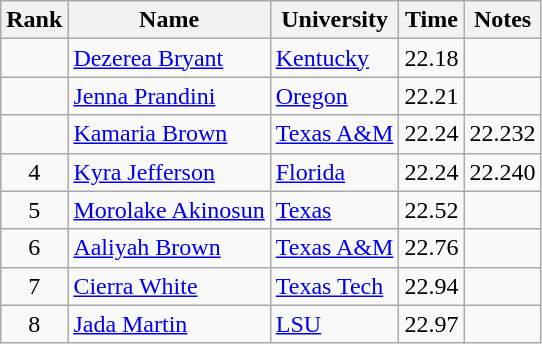<table class="wikitable sortable" style="text-align:center">
<tr>
<th>Rank</th>
<th>Name</th>
<th>University</th>
<th>Time</th>
<th>Notes</th>
</tr>
<tr>
<td></td>
<td align=left><a href='#'>Dezerea Bryant</a></td>
<td align=left><a href='#'>Kentucky</a></td>
<td>22.18</td>
<td></td>
</tr>
<tr>
<td></td>
<td align=left><a href='#'>Jenna Prandini</a></td>
<td align=left><a href='#'>Oregon</a></td>
<td>22.21</td>
<td></td>
</tr>
<tr>
<td></td>
<td align=left><a href='#'>Kamaria Brown</a></td>
<td align="left"><a href='#'>Texas A&M</a></td>
<td>22.24</td>
<td>22.232</td>
</tr>
<tr>
<td>4</td>
<td align=left><a href='#'>Kyra Jefferson</a></td>
<td align=left><a href='#'>Florida</a></td>
<td>22.24</td>
<td>22.240</td>
</tr>
<tr>
<td>5</td>
<td align=left><a href='#'>Morolake Akinosun</a></td>
<td align=left><a href='#'>Texas</a></td>
<td>22.52</td>
<td></td>
</tr>
<tr>
<td>6</td>
<td align=left><a href='#'>Aaliyah Brown</a></td>
<td align=left><a href='#'>Texas A&M</a></td>
<td>22.76</td>
<td></td>
</tr>
<tr>
<td>7</td>
<td align=left><a href='#'>Cierra White</a></td>
<td align="left"><a href='#'>Texas Tech</a></td>
<td>22.94</td>
<td></td>
</tr>
<tr>
<td>8</td>
<td align=left><a href='#'>Jada Martin</a></td>
<td align="left"><a href='#'>LSU</a></td>
<td>22.97</td>
<td></td>
</tr>
</table>
